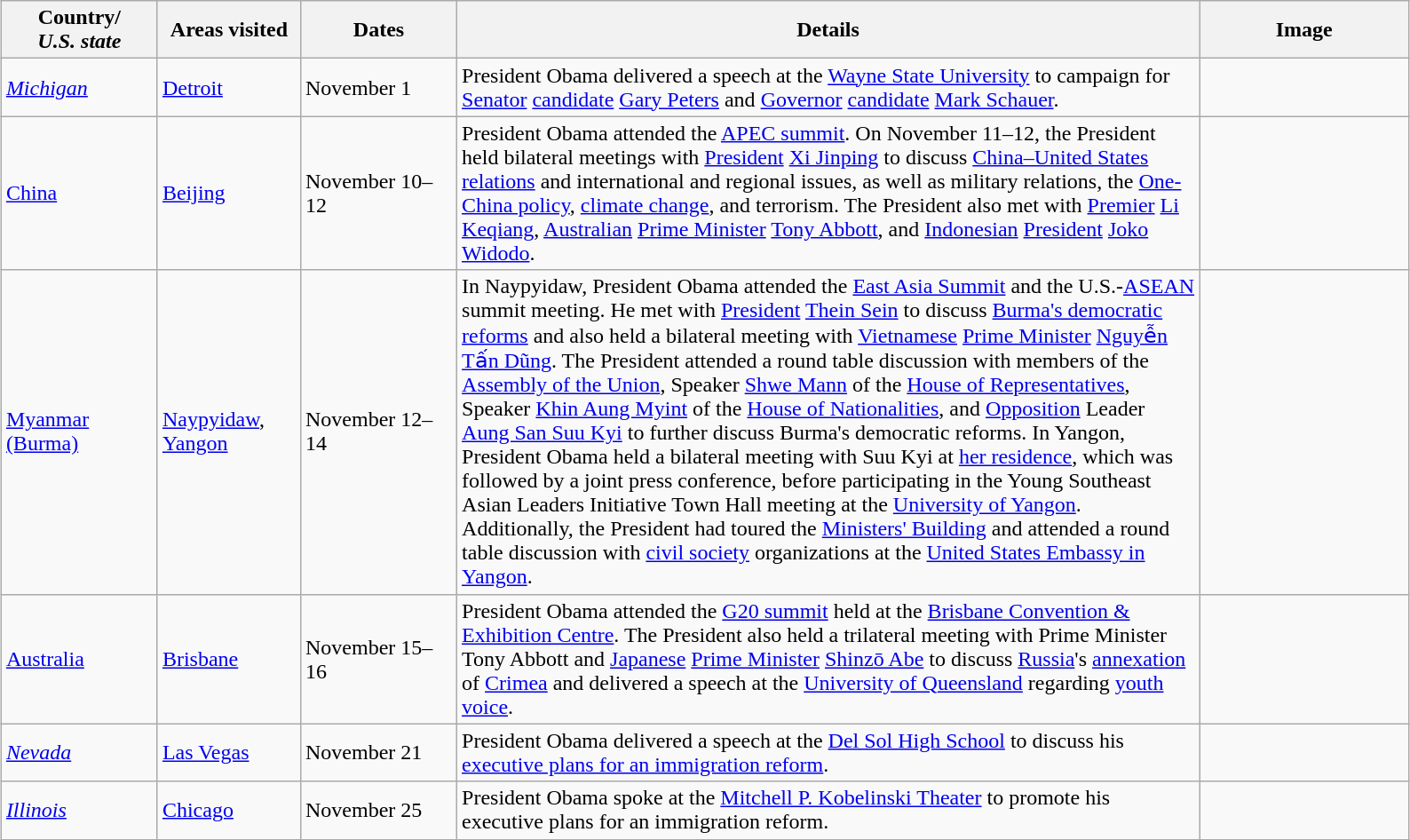<table class="wikitable" style="margin: 1em auto 1em auto">
<tr>
<th width=110>Country/<br><em>U.S. state</em></th>
<th width=100>Areas visited</th>
<th width=110>Dates</th>
<th width=550>Details</th>
<th width=150>Image</th>
</tr>
<tr>
<td> <em><a href='#'>Michigan</a></em></td>
<td><a href='#'>Detroit</a></td>
<td>November 1</td>
<td>President Obama delivered a speech at the <a href='#'>Wayne State University</a> to campaign for <a href='#'>Senator</a> <a href='#'>candidate</a> <a href='#'>Gary Peters</a> and <a href='#'>Governor</a> <a href='#'>candidate</a> <a href='#'>Mark Schauer</a>.</td>
<td></td>
</tr>
<tr>
<td> <a href='#'>China</a></td>
<td><a href='#'>Beijing</a></td>
<td>November 10–12</td>
<td>President Obama attended the <a href='#'>APEC summit</a>. On November 11–12, the President held bilateral meetings with <a href='#'>President</a> <a href='#'>Xi Jinping</a> to discuss <a href='#'>China–United States relations</a> and international and regional issues, as well as military relations, the <a href='#'>One-China policy</a>, <a href='#'>climate change</a>, and terrorism. The President also met with <a href='#'>Premier</a> <a href='#'>Li Keqiang</a>, <a href='#'>Australian</a> <a href='#'>Prime Minister</a> <a href='#'>Tony Abbott</a>, and <a href='#'>Indonesian</a> <a href='#'>President</a> <a href='#'>Joko Widodo</a>.</td>
<td></td>
</tr>
<tr>
<td> <a href='#'>Myanmar (Burma)</a></td>
<td><a href='#'>Naypyidaw</a>,<br><a href='#'>Yangon</a></td>
<td>November 12–14</td>
<td>In Naypyidaw, President Obama attended the <a href='#'>East Asia Summit</a> and the U.S.-<a href='#'>ASEAN</a> summit meeting. He met with <a href='#'>President</a> <a href='#'>Thein Sein</a> to discuss <a href='#'>Burma's democratic reforms</a> and also held a bilateral meeting with <a href='#'>Vietnamese</a> <a href='#'>Prime Minister</a> <a href='#'>Nguyễn Tấn Dũng</a>. The President attended a round table discussion with members of the <a href='#'>Assembly of the Union</a>, Speaker <a href='#'>Shwe Mann</a> of the <a href='#'>House of Representatives</a>, Speaker <a href='#'>Khin Aung Myint</a> of the <a href='#'>House of Nationalities</a>, and <a href='#'>Opposition</a> Leader <a href='#'>Aung San Suu Kyi</a> to further discuss Burma's democratic reforms. In Yangon, President Obama held a bilateral meeting with Suu Kyi at <a href='#'>her residence</a>, which was followed by a joint press conference, before participating in the Young Southeast Asian Leaders Initiative Town Hall meeting at the <a href='#'>University of Yangon</a>. Additionally, the President had toured the <a href='#'>Ministers' Building</a> and attended a round table discussion with <a href='#'>civil society</a> organizations at the <a href='#'>United States Embassy in Yangon</a>.</td>
<td></td>
</tr>
<tr>
<td> <a href='#'>Australia</a></td>
<td><a href='#'>Brisbane</a></td>
<td>November 15–16</td>
<td>President Obama attended the <a href='#'>G20 summit</a> held at the <a href='#'>Brisbane Convention & Exhibition Centre</a>. The President also held a trilateral meeting with Prime Minister Tony Abbott and <a href='#'>Japanese</a> <a href='#'>Prime Minister</a> <a href='#'>Shinzō Abe</a> to discuss <a href='#'>Russia</a>'s <a href='#'>annexation</a> of <a href='#'>Crimea</a> and delivered a speech at the <a href='#'>University of Queensland</a> regarding <a href='#'>youth voice</a>.</td>
<td></td>
</tr>
<tr>
<td> <em><a href='#'>Nevada</a></em></td>
<td><a href='#'>Las Vegas</a></td>
<td>November 21</td>
<td>President Obama delivered a speech at the <a href='#'>Del Sol High School</a> to discuss his <a href='#'>executive plans for an immigration reform</a>.</td>
<td></td>
</tr>
<tr>
<td> <em><a href='#'>Illinois</a></em></td>
<td><a href='#'>Chicago</a></td>
<td>November 25</td>
<td>President Obama spoke at the <a href='#'>Mitchell P. Kobelinski Theater</a> to promote his executive plans for an immigration reform.</td>
<td></td>
</tr>
</table>
